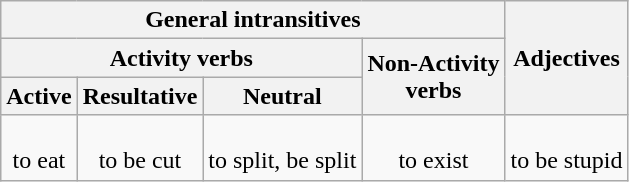<table class="wikitable" style="text-align:center;">
<tr>
<th colspan="4">General intransitives</th>
<th rowspan="3">Adjectives</th>
</tr>
<tr>
<th colspan="3">Activity verbs</th>
<th rowspan="2">Non-Activity<br>verbs</th>
</tr>
<tr>
<th>Active</th>
<th>Resultative</th>
<th>Neutral</th>
</tr>
<tr>
<td><br>to eat</td>
<td><br>to be cut</td>
<td><br>to split, be split</td>
<td><br>to exist</td>
<td><br>to be stupid</td>
</tr>
</table>
